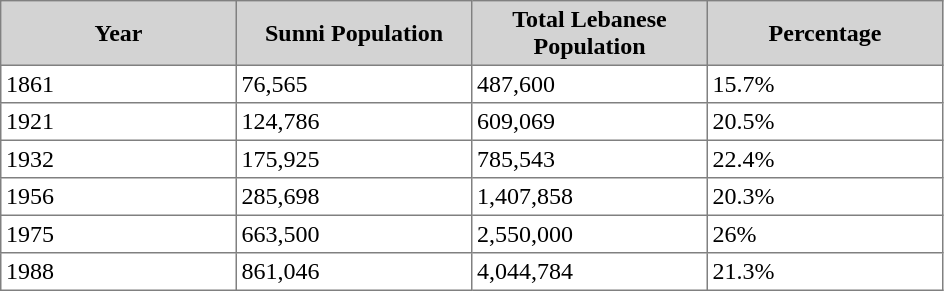<table class="toccolours sortable" border="1" cellpadding="3" style="border-collapse:collapse">
<tr style="background:lightgrey;">
<th style="width:150px;">Year</th>
<th style="width:150px;">Sunni Population</th>
<th style="width:150px;">Total Lebanese Population</th>
<th style="width:150px;">Percentage</th>
</tr>
<tr>
<td>1861</td>
<td>76,565</td>
<td>487,600</td>
<td>15.7%</td>
</tr>
<tr>
<td>1921</td>
<td>124,786</td>
<td>609,069</td>
<td>20.5%</td>
</tr>
<tr>
<td>1932</td>
<td>175,925</td>
<td>785,543</td>
<td>22.4%</td>
</tr>
<tr>
<td>1956</td>
<td>285,698</td>
<td>1,407,858</td>
<td>20.3%</td>
</tr>
<tr>
<td>1975</td>
<td>663,500</td>
<td>2,550,000</td>
<td>26%</td>
</tr>
<tr>
<td>1988</td>
<td>861,046</td>
<td>4,044,784</td>
<td>21.3%</td>
</tr>
</table>
